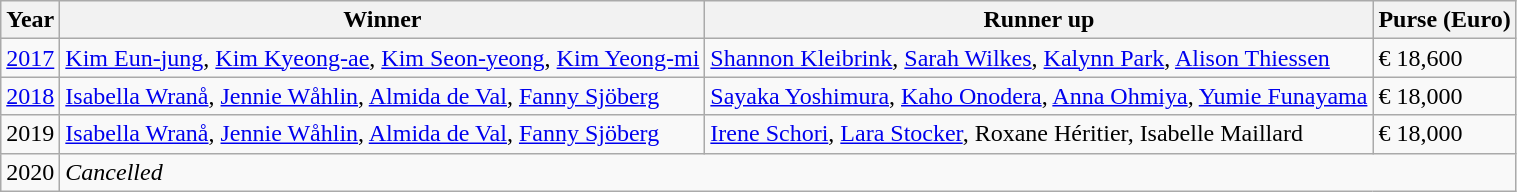<table class="wikitable">
<tr>
<th scope="col">Year</th>
<th scope="col">Winner</th>
<th scope="col">Runner up</th>
<th scope="col">Purse (Euro)</th>
</tr>
<tr>
<td><a href='#'>2017</a></td>
<td> <a href='#'>Kim Eun-jung</a>, <a href='#'>Kim Kyeong-ae</a>, <a href='#'>Kim Seon-yeong</a>, <a href='#'>Kim Yeong-mi</a></td>
<td> <a href='#'>Shannon Kleibrink</a>, <a href='#'>Sarah Wilkes</a>, <a href='#'>Kalynn Park</a>, <a href='#'>Alison Thiessen</a></td>
<td>€ 18,600</td>
</tr>
<tr>
<td><a href='#'>2018</a></td>
<td> <a href='#'>Isabella Wranå</a>, <a href='#'>Jennie Wåhlin</a>, <a href='#'>Almida de Val</a>, <a href='#'>Fanny Sjöberg</a></td>
<td> <a href='#'>Sayaka Yoshimura</a>, <a href='#'>Kaho Onodera</a>, <a href='#'>Anna Ohmiya</a>, <a href='#'>Yumie Funayama</a></td>
<td>€ 18,000</td>
</tr>
<tr>
<td>2019</td>
<td> <a href='#'>Isabella Wranå</a>, <a href='#'>Jennie Wåhlin</a>, <a href='#'>Almida de Val</a>, <a href='#'>Fanny Sjöberg</a></td>
<td> <a href='#'>Irene Schori</a>, <a href='#'>Lara Stocker</a>, Roxane Héritier, Isabelle Maillard</td>
<td>€ 18,000</td>
</tr>
<tr>
<td>2020</td>
<td colspan="3"><em>Cancelled</em></td>
</tr>
</table>
